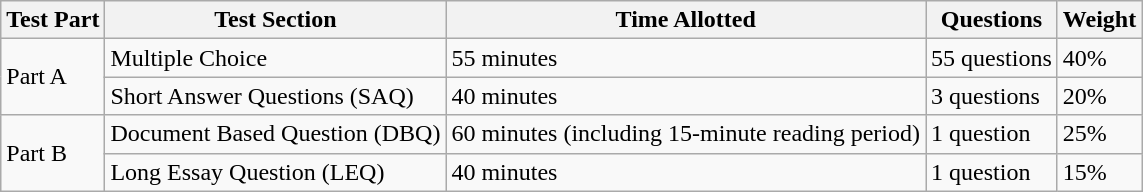<table class="wikitable">
<tr>
<th>Test Part</th>
<th>Test Section</th>
<th>Time Allotted</th>
<th>Questions</th>
<th>Weight</th>
</tr>
<tr>
<td rowspan="2">Part A</td>
<td>Multiple Choice</td>
<td>55 minutes</td>
<td>55 questions</td>
<td>40%</td>
</tr>
<tr>
<td>Short Answer Questions (SAQ)</td>
<td>40 minutes</td>
<td>3 questions</td>
<td>20%</td>
</tr>
<tr>
<td rowspan="2">Part B</td>
<td>Document Based Question (DBQ)</td>
<td>60 minutes (including 15-minute reading period)</td>
<td>1 question</td>
<td>25%</td>
</tr>
<tr>
<td>Long Essay Question (LEQ)</td>
<td>40 minutes</td>
<td>1 question</td>
<td>15%</td>
</tr>
</table>
